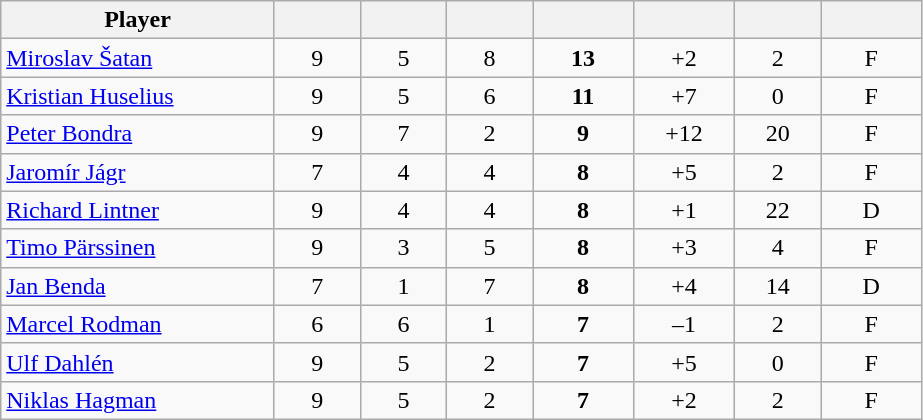<table class="wikitable sortable" style="text-align:center;">
<tr>
<th width="175px">Player</th>
<th width="50px"></th>
<th width="50px"></th>
<th width="50px"></th>
<th width="60px"></th>
<th width="60px"></th>
<th width="50px"></th>
<th width="60px"></th>
</tr>
<tr>
<td style="text-align:left;"> <a href='#'>Miroslav Šatan</a></td>
<td>9</td>
<td>5</td>
<td>8</td>
<td><strong>13</strong></td>
<td>+2</td>
<td>2</td>
<td>F</td>
</tr>
<tr>
<td style="text-align:left;"> <a href='#'>Kristian Huselius</a></td>
<td>9</td>
<td>5</td>
<td>6</td>
<td><strong>11</strong></td>
<td>+7</td>
<td>0</td>
<td>F</td>
</tr>
<tr>
<td style="text-align:left;"> <a href='#'>Peter Bondra</a></td>
<td>9</td>
<td>7</td>
<td>2</td>
<td><strong>9</strong></td>
<td>+12</td>
<td>20</td>
<td>F</td>
</tr>
<tr>
<td style="text-align:left;"> <a href='#'>Jaromír Jágr</a></td>
<td>7</td>
<td>4</td>
<td>4</td>
<td><strong>8</strong></td>
<td>+5</td>
<td>2</td>
<td>F</td>
</tr>
<tr>
<td style="text-align:left;"> <a href='#'>Richard Lintner</a></td>
<td>9</td>
<td>4</td>
<td>4</td>
<td><strong>8</strong></td>
<td>+1</td>
<td>22</td>
<td>D</td>
</tr>
<tr>
<td style="text-align:left;"> <a href='#'>Timo Pärssinen</a></td>
<td>9</td>
<td>3</td>
<td>5</td>
<td><strong>8</strong></td>
<td>+3</td>
<td>4</td>
<td>F</td>
</tr>
<tr>
<td style="text-align:left;"> <a href='#'>Jan Benda</a></td>
<td>7</td>
<td>1</td>
<td>7</td>
<td><strong>8</strong></td>
<td>+4</td>
<td>14</td>
<td>D</td>
</tr>
<tr>
<td style="text-align:left;"> <a href='#'>Marcel Rodman</a></td>
<td>6</td>
<td>6</td>
<td>1</td>
<td><strong>7</strong></td>
<td>–1</td>
<td>2</td>
<td>F</td>
</tr>
<tr>
<td style="text-align:left;"> <a href='#'>Ulf Dahlén</a></td>
<td>9</td>
<td>5</td>
<td>2</td>
<td><strong>7</strong></td>
<td>+5</td>
<td>0</td>
<td>F</td>
</tr>
<tr>
<td style="text-align:left;"> <a href='#'>Niklas Hagman</a></td>
<td>9</td>
<td>5</td>
<td>2</td>
<td><strong>7</strong></td>
<td>+2</td>
<td>2</td>
<td>F</td>
</tr>
</table>
